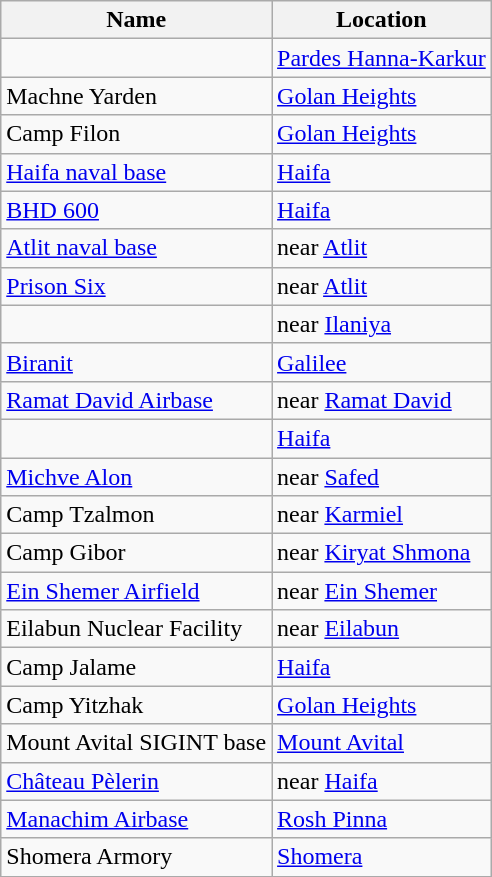<table class="wikitable sortable">
<tr>
<th>Name</th>
<th>Location</th>
</tr>
<tr>
<td></td>
<td><a href='#'>Pardes Hanna-Karkur</a></td>
</tr>
<tr>
<td>Machne Yarden</td>
<td><a href='#'>Golan Heights</a></td>
</tr>
<tr>
<td>Camp Filon</td>
<td><a href='#'>Golan Heights</a></td>
</tr>
<tr>
<td><a href='#'>Haifa naval base</a></td>
<td><a href='#'>Haifa</a></td>
</tr>
<tr>
<td><a href='#'>BHD 600</a></td>
<td><a href='#'>Haifa</a></td>
</tr>
<tr>
<td><a href='#'>Atlit naval base</a></td>
<td>near <a href='#'>Atlit</a></td>
</tr>
<tr>
<td><a href='#'>Prison Six</a></td>
<td>near <a href='#'>Atlit</a></td>
</tr>
<tr>
<td></td>
<td>near <a href='#'>Ilaniya</a></td>
</tr>
<tr>
<td><a href='#'>Biranit</a></td>
<td><a href='#'>Galilee</a></td>
</tr>
<tr>
<td><a href='#'>Ramat David Airbase</a></td>
<td>near <a href='#'>Ramat David</a></td>
</tr>
<tr>
<td></td>
<td><a href='#'>Haifa</a></td>
</tr>
<tr>
<td><a href='#'>Michve Alon</a></td>
<td>near <a href='#'>Safed</a></td>
</tr>
<tr>
<td>Camp Tzalmon</td>
<td>near <a href='#'>Karmiel</a></td>
</tr>
<tr>
<td>Camp Gibor</td>
<td>near <a href='#'>Kiryat Shmona</a></td>
</tr>
<tr>
<td><a href='#'>Ein Shemer Airfield</a></td>
<td>near <a href='#'>Ein Shemer</a></td>
</tr>
<tr>
<td>Eilabun Nuclear Facility</td>
<td>near <a href='#'>Eilabun</a></td>
</tr>
<tr>
<td>Camp Jalame</td>
<td><a href='#'>Haifa</a></td>
</tr>
<tr>
<td>Camp Yitzhak</td>
<td><a href='#'>Golan Heights</a></td>
</tr>
<tr>
<td>Mount Avital SIGINT base</td>
<td><a href='#'>Mount Avital</a></td>
</tr>
<tr>
<td><a href='#'>Château Pèlerin</a></td>
<td>near <a href='#'>Haifa</a></td>
</tr>
<tr>
<td><a href='#'>Manachim Airbase</a></td>
<td><a href='#'>Rosh Pinna</a></td>
</tr>
<tr>
<td>Shomera Armory</td>
<td><a href='#'>Shomera</a></td>
</tr>
<tr>
</tr>
</table>
